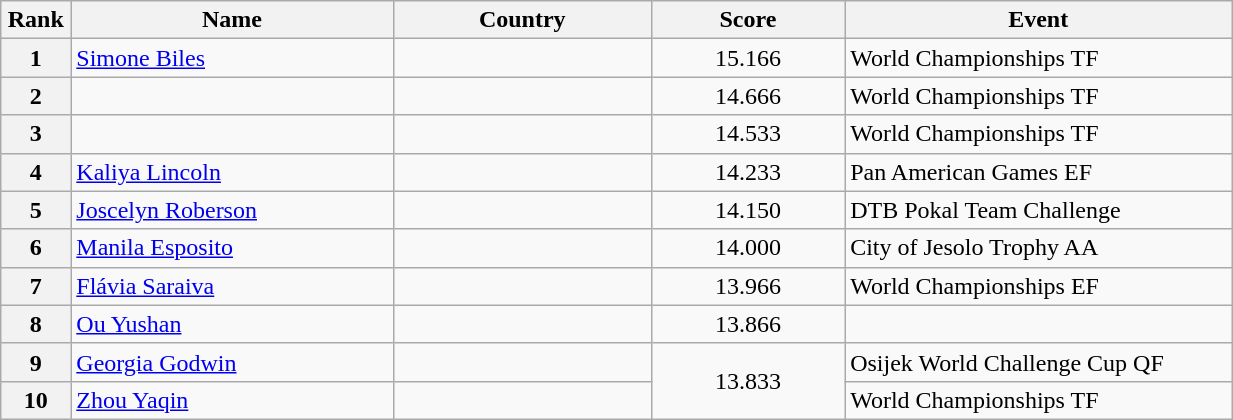<table class="wikitable sortable" style="width:65%;">
<tr>
<th style="text-align:center; width:5%;">Rank</th>
<th style="text-align:center; width:25%;">Name</th>
<th style="text-align:center; width:20%;">Country</th>
<th style="text-align:center; width:15%;">Score</th>
<th style="text-align:center; width:30%;">Event</th>
</tr>
<tr>
<th>1</th>
<td><a href='#'>Simone Biles</a></td>
<td></td>
<td align="center">15.166</td>
<td>World Championships TF</td>
</tr>
<tr>
<th>2</th>
<td></td>
<td></td>
<td align="center">14.666</td>
<td>World Championships TF</td>
</tr>
<tr>
<th>3</th>
<td></td>
<td></td>
<td align="center">14.533</td>
<td>World Championships TF</td>
</tr>
<tr>
<th>4</th>
<td><a href='#'>Kaliya Lincoln</a></td>
<td></td>
<td align="center">14.233</td>
<td>Pan American Games EF</td>
</tr>
<tr>
<th>5</th>
<td><a href='#'>Joscelyn Roberson</a></td>
<td></td>
<td align="center">14.150</td>
<td>DTB Pokal Team Challenge</td>
</tr>
<tr>
<th>6</th>
<td><a href='#'>Manila Esposito</a></td>
<td></td>
<td align="center">14.000</td>
<td>City of Jesolo Trophy AA</td>
</tr>
<tr>
<th>7</th>
<td><a href='#'>Flávia Saraiva</a></td>
<td></td>
<td align="center">13.966</td>
<td>World Championships EF</td>
</tr>
<tr>
<th>8</th>
<td><a href='#'>Ou Yushan</a></td>
<td></td>
<td align="center">13.866</td>
<td></td>
</tr>
<tr>
<th>9</th>
<td><a href='#'>Georgia Godwin</a></td>
<td></td>
<td rowspan=2 align="center">13.833</td>
<td>Osijek World Challenge Cup QF</td>
</tr>
<tr>
<th>10</th>
<td><a href='#'>Zhou Yaqin</a></td>
<td></td>
<td>World Championships TF</td>
</tr>
</table>
